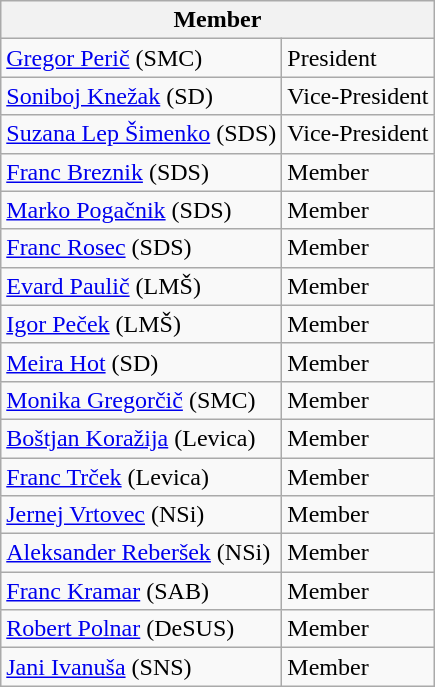<table class="wikitable">
<tr>
<th colspan="2">Member</th>
</tr>
<tr>
<td><a href='#'>Gregor Perič</a> (SMC)</td>
<td>President</td>
</tr>
<tr>
<td><a href='#'>Soniboj Knežak</a> (SD)</td>
<td>Vice-President</td>
</tr>
<tr>
<td><a href='#'>Suzana Lep Šimenko</a> (SDS)</td>
<td>Vice-President</td>
</tr>
<tr>
<td><a href='#'>Franc Breznik</a> (SDS)</td>
<td>Member</td>
</tr>
<tr>
<td><a href='#'>Marko Pogačnik</a> (SDS)</td>
<td>Member</td>
</tr>
<tr>
<td><a href='#'>Franc Rosec</a> (SDS)</td>
<td>Member</td>
</tr>
<tr>
<td><a href='#'>Evard Paulič</a> (LMŠ)</td>
<td>Member</td>
</tr>
<tr>
<td><a href='#'>Igor Peček</a> (LMŠ)</td>
<td>Member</td>
</tr>
<tr>
<td><a href='#'>Meira Hot</a> (SD)</td>
<td>Member</td>
</tr>
<tr>
<td><a href='#'>Monika Gregorčič</a> (SMC)</td>
<td>Member</td>
</tr>
<tr>
<td><a href='#'>Boštjan Koražija</a> (Levica)</td>
<td>Member</td>
</tr>
<tr>
<td><a href='#'>Franc Trček</a> (Levica)</td>
<td>Member</td>
</tr>
<tr>
<td><a href='#'>Jernej Vrtovec</a> (NSi)</td>
<td>Member</td>
</tr>
<tr>
<td><a href='#'>Aleksander Reberšek</a> (NSi)</td>
<td>Member</td>
</tr>
<tr>
<td><a href='#'>Franc Kramar</a> (SAB)</td>
<td>Member</td>
</tr>
<tr>
<td><a href='#'>Robert Polnar</a> (DeSUS)</td>
<td>Member</td>
</tr>
<tr>
<td><a href='#'>Jani Ivanuša</a> (SNS)</td>
<td>Member</td>
</tr>
</table>
